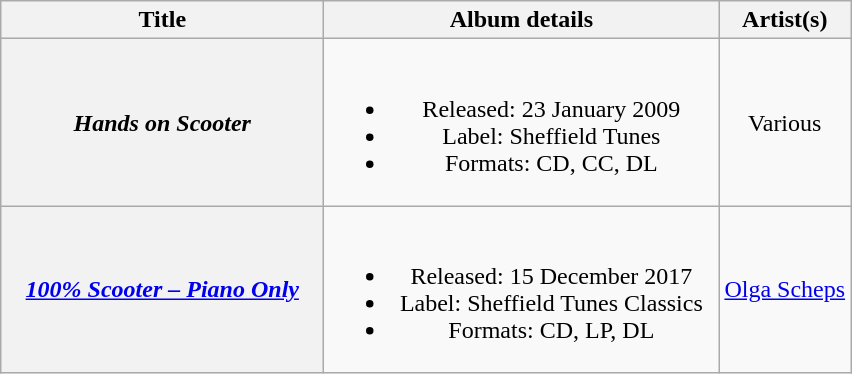<table class="wikitable plainrowheaders" style="text-align:center;" border="1">
<tr>
<th scope="col" style="width:13em;">Title</th>
<th scope="col" style="width:16em;">Album details</th>
<th scope="col">Artist(s)</th>
</tr>
<tr>
<th scope="row"><em>Hands on Scooter</em></th>
<td><br><ul><li>Released: 23 January 2009</li><li>Label: Sheffield Tunes</li><li>Formats: CD, CC, DL</li></ul></td>
<td>Various</td>
</tr>
<tr>
<th scope="row"><em><a href='#'>100% Scooter – Piano Only</a></em></th>
<td><br><ul><li>Released: 15 December 2017</li><li>Label: Sheffield Tunes Classics</li><li>Formats: CD, LP, DL</li></ul></td>
<td><a href='#'>Olga Scheps</a></td>
</tr>
</table>
